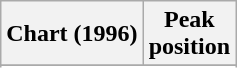<table class="wikitable sortable plainrowheaders" style="text-align:center">
<tr>
<th scope="col">Chart (1996)</th>
<th scope="col">Peak<br> position</th>
</tr>
<tr>
</tr>
<tr>
</tr>
</table>
